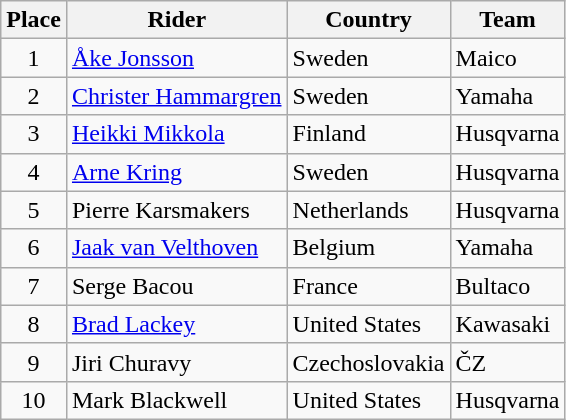<table class="wikitable">
<tr>
<th>Place</th>
<th>Rider</th>
<th>Country</th>
<th>Team</th>
</tr>
<tr>
<td align="center">1</td>
<td> <a href='#'>Åke Jonsson</a></td>
<td>Sweden</td>
<td>Maico</td>
</tr>
<tr>
<td align="center">2</td>
<td> <a href='#'>Christer Hammargren</a></td>
<td>Sweden</td>
<td>Yamaha</td>
</tr>
<tr>
<td align="center">3</td>
<td> <a href='#'>Heikki Mikkola</a></td>
<td>Finland</td>
<td>Husqvarna</td>
</tr>
<tr>
<td align="center">4</td>
<td> <a href='#'>Arne Kring</a></td>
<td>Sweden</td>
<td>Husqvarna</td>
</tr>
<tr>
<td align="center">5</td>
<td> Pierre Karsmakers</td>
<td>Netherlands</td>
<td>Husqvarna</td>
</tr>
<tr>
<td align="center">6</td>
<td> <a href='#'>Jaak van Velthoven</a></td>
<td>Belgium</td>
<td>Yamaha</td>
</tr>
<tr>
<td align="center">7</td>
<td> Serge Bacou</td>
<td>France</td>
<td>Bultaco</td>
</tr>
<tr>
<td align="center">8</td>
<td> <a href='#'>Brad Lackey</a></td>
<td>United States</td>
<td>Kawasaki</td>
</tr>
<tr>
<td align="center">9</td>
<td> Jiri Churavy</td>
<td>Czechoslovakia</td>
<td>ČZ</td>
</tr>
<tr>
<td align="center">10</td>
<td> Mark Blackwell</td>
<td>United States</td>
<td>Husqvarna</td>
</tr>
</table>
